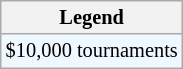<table class="wikitable" style="font-size:85%">
<tr>
<th>Legend</th>
</tr>
<tr style="background:#f0f8ff;">
<td>$10,000 tournaments</td>
</tr>
</table>
